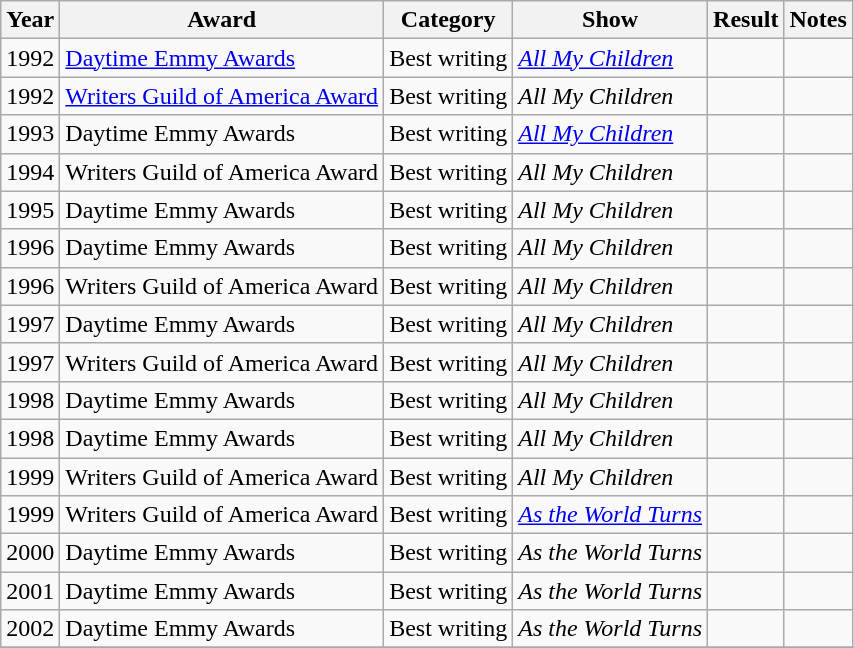<table class="wikitable sortable">
<tr>
<th>Year</th>
<th>Award</th>
<th>Category</th>
<th>Show</th>
<th>Result</th>
<th>Notes</th>
</tr>
<tr>
<td>1992</td>
<td><a href='#'>Daytime Emmy Awards</a></td>
<td>Best writing</td>
<td><em><a href='#'>All My Children</a></em></td>
<td></td>
<td></td>
</tr>
<tr>
<td>1992</td>
<td><a href='#'>Writers Guild of America Award</a></td>
<td>Best writing</td>
<td><em>All My Children</em></td>
<td></td>
<td></td>
</tr>
<tr>
<td>1993</td>
<td>Daytime Emmy Awards</td>
<td>Best writing</td>
<td><em><a href='#'>All My Children</a></em></td>
<td></td>
<td></td>
</tr>
<tr>
<td>1994</td>
<td>Writers Guild of America Award</td>
<td>Best writing</td>
<td><em>All My Children</em></td>
<td></td>
<td></td>
</tr>
<tr>
<td>1995</td>
<td>Daytime Emmy Awards</td>
<td>Best writing</td>
<td><em>All My Children</em></td>
<td></td>
<td></td>
</tr>
<tr>
<td>1996</td>
<td>Daytime Emmy Awards</td>
<td>Best writing</td>
<td><em>All My Children</em></td>
<td></td>
<td></td>
</tr>
<tr>
<td>1996</td>
<td>Writers Guild of America Award</td>
<td>Best writing</td>
<td><em>All My Children</em></td>
<td></td>
<td></td>
</tr>
<tr>
<td>1997</td>
<td>Daytime Emmy Awards</td>
<td>Best writing</td>
<td><em>All My Children</em></td>
<td></td>
<td></td>
</tr>
<tr>
<td>1997</td>
<td>Writers Guild of America Award</td>
<td>Best writing</td>
<td><em>All My Children</em></td>
<td></td>
<td></td>
</tr>
<tr>
<td>1998</td>
<td>Daytime Emmy Awards</td>
<td>Best writing</td>
<td><em>All My Children</em></td>
<td></td>
<td></td>
</tr>
<tr>
<td>1998</td>
<td>Daytime Emmy Awards</td>
<td>Best writing</td>
<td><em>All My Children</em></td>
<td></td>
<td></td>
</tr>
<tr>
<td>1999</td>
<td>Writers Guild of America Award</td>
<td>Best writing</td>
<td><em>All My Children</em></td>
<td></td>
<td></td>
</tr>
<tr>
<td>1999</td>
<td>Writers Guild of America Award</td>
<td>Best writing</td>
<td><em><a href='#'>As the World Turns</a></em></td>
<td></td>
<td></td>
</tr>
<tr>
<td>2000</td>
<td>Daytime Emmy Awards</td>
<td>Best writing</td>
<td><em>As the World Turns</em></td>
<td></td>
<td></td>
</tr>
<tr>
<td>2001</td>
<td>Daytime Emmy Awards</td>
<td>Best writing</td>
<td><em>As the World Turns</em></td>
<td></td>
<td></td>
</tr>
<tr>
<td>2002</td>
<td>Daytime Emmy Awards</td>
<td>Best writing</td>
<td><em>As the World Turns</em></td>
<td></td>
<td></td>
</tr>
<tr>
</tr>
</table>
